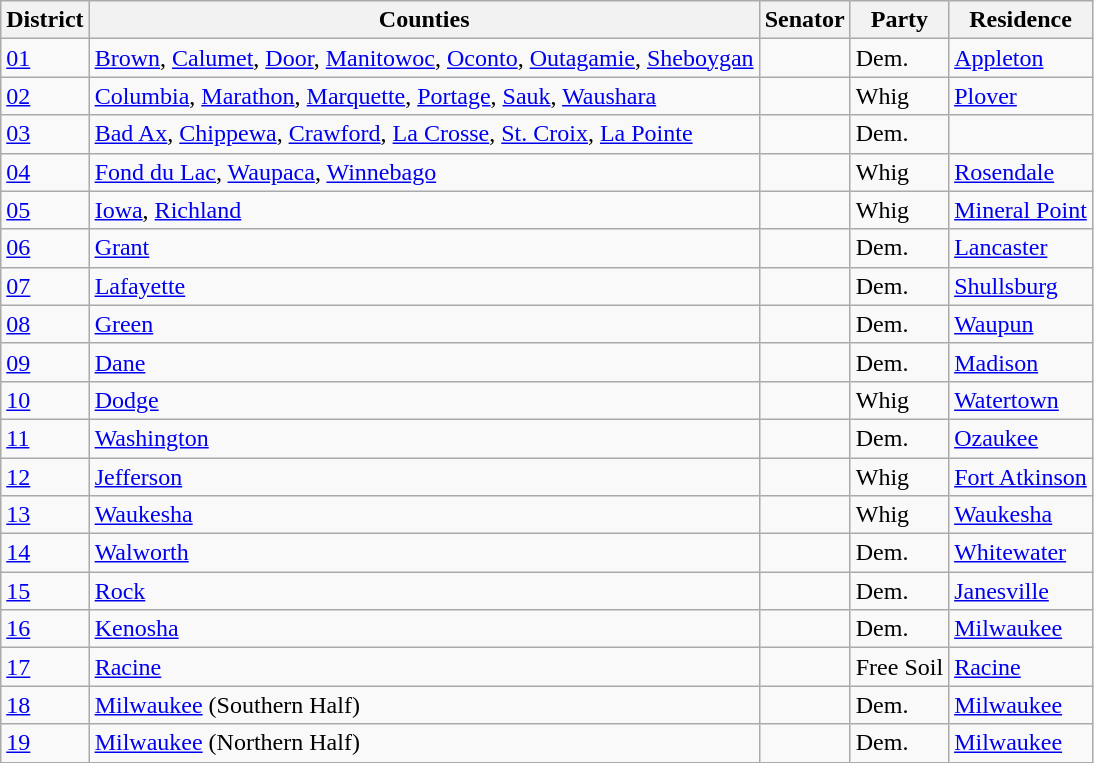<table class="wikitable sortable">
<tr>
<th>District</th>
<th>Counties</th>
<th>Senator</th>
<th>Party</th>
<th>Residence</th>
</tr>
<tr>
<td><a href='#'>01</a></td>
<td><a href='#'>Brown</a>, <a href='#'>Calumet</a>, <a href='#'>Door</a>, <a href='#'>Manitowoc</a>, <a href='#'>Oconto</a>, <a href='#'>Outagamie</a>, <a href='#'>Sheboygan</a></td>
<td></td>
<td>Dem.</td>
<td><a href='#'>Appleton</a></td>
</tr>
<tr>
<td><a href='#'>02</a></td>
<td><a href='#'>Columbia</a>, <a href='#'>Marathon</a>, <a href='#'>Marquette</a>, <a href='#'>Portage</a>, <a href='#'>Sauk</a>, <a href='#'>Waushara</a></td>
<td></td>
<td>Whig</td>
<td><a href='#'>Plover</a></td>
</tr>
<tr>
<td><a href='#'>03</a></td>
<td><a href='#'>Bad Ax</a>, <a href='#'>Chippewa</a>, <a href='#'>Crawford</a>, <a href='#'>La Crosse</a>, <a href='#'>St. Croix</a>, <a href='#'>La Pointe</a></td>
<td></td>
<td>Dem.</td>
<td></td>
</tr>
<tr>
<td><a href='#'>04</a></td>
<td><a href='#'>Fond du Lac</a>, <a href='#'>Waupaca</a>, <a href='#'>Winnebago</a></td>
<td></td>
<td>Whig</td>
<td><a href='#'>Rosendale</a></td>
</tr>
<tr>
<td><a href='#'>05</a></td>
<td><a href='#'>Iowa</a>, <a href='#'>Richland</a></td>
<td></td>
<td>Whig</td>
<td><a href='#'>Mineral Point</a></td>
</tr>
<tr>
<td><a href='#'>06</a></td>
<td><a href='#'>Grant</a></td>
<td></td>
<td>Dem.</td>
<td><a href='#'>Lancaster</a></td>
</tr>
<tr>
<td><a href='#'>07</a></td>
<td><a href='#'>Lafayette</a></td>
<td></td>
<td>Dem.</td>
<td><a href='#'>Shullsburg</a></td>
</tr>
<tr>
<td><a href='#'>08</a></td>
<td><a href='#'>Green</a></td>
<td></td>
<td>Dem.</td>
<td><a href='#'>Waupun</a></td>
</tr>
<tr>
<td><a href='#'>09</a></td>
<td><a href='#'>Dane</a></td>
<td></td>
<td>Dem.</td>
<td><a href='#'>Madison</a></td>
</tr>
<tr>
<td><a href='#'>10</a></td>
<td><a href='#'>Dodge</a></td>
<td></td>
<td>Whig</td>
<td><a href='#'>Watertown</a></td>
</tr>
<tr>
<td><a href='#'>11</a></td>
<td><a href='#'>Washington</a></td>
<td></td>
<td>Dem.</td>
<td><a href='#'>Ozaukee</a></td>
</tr>
<tr>
<td><a href='#'>12</a></td>
<td><a href='#'>Jefferson</a></td>
<td></td>
<td>Whig</td>
<td><a href='#'>Fort Atkinson</a></td>
</tr>
<tr>
<td><a href='#'>13</a></td>
<td><a href='#'>Waukesha</a></td>
<td></td>
<td>Whig</td>
<td><a href='#'>Waukesha</a></td>
</tr>
<tr>
<td><a href='#'>14</a></td>
<td><a href='#'>Walworth</a></td>
<td></td>
<td>Dem.</td>
<td><a href='#'>Whitewater</a></td>
</tr>
<tr>
<td><a href='#'>15</a></td>
<td><a href='#'>Rock</a></td>
<td></td>
<td>Dem.</td>
<td><a href='#'>Janesville</a></td>
</tr>
<tr>
<td><a href='#'>16</a></td>
<td><a href='#'>Kenosha</a></td>
<td></td>
<td>Dem.</td>
<td><a href='#'>Milwaukee</a></td>
</tr>
<tr>
<td><a href='#'>17</a></td>
<td><a href='#'>Racine</a></td>
<td></td>
<td>Free Soil</td>
<td><a href='#'>Racine</a></td>
</tr>
<tr>
<td><a href='#'>18</a></td>
<td><a href='#'>Milwaukee</a> (Southern Half)</td>
<td></td>
<td>Dem.</td>
<td><a href='#'>Milwaukee</a></td>
</tr>
<tr>
<td><a href='#'>19</a></td>
<td><a href='#'>Milwaukee</a> (Northern Half)</td>
<td></td>
<td>Dem.</td>
<td><a href='#'>Milwaukee</a></td>
</tr>
</table>
